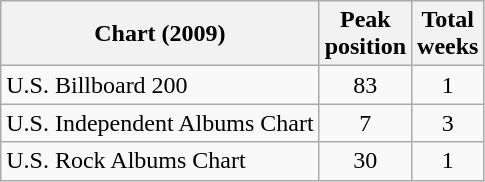<table class="wikitable sortable">
<tr>
<th>Chart (2009)</th>
<th>Peak<br>position</th>
<th>Total<br>weeks</th>
</tr>
<tr>
<td align="left">U.S. Billboard 200</td>
<td style="text-align:center;">83</td>
<td style="text-align:center;">1</td>
</tr>
<tr>
<td align="left">U.S. Independent Albums Chart</td>
<td style="text-align:center;">7</td>
<td style="text-align:center;">3</td>
</tr>
<tr>
<td align="left">U.S. Rock Albums Chart</td>
<td style="text-align:center;">30</td>
<td style="text-align:center;">1</td>
</tr>
</table>
